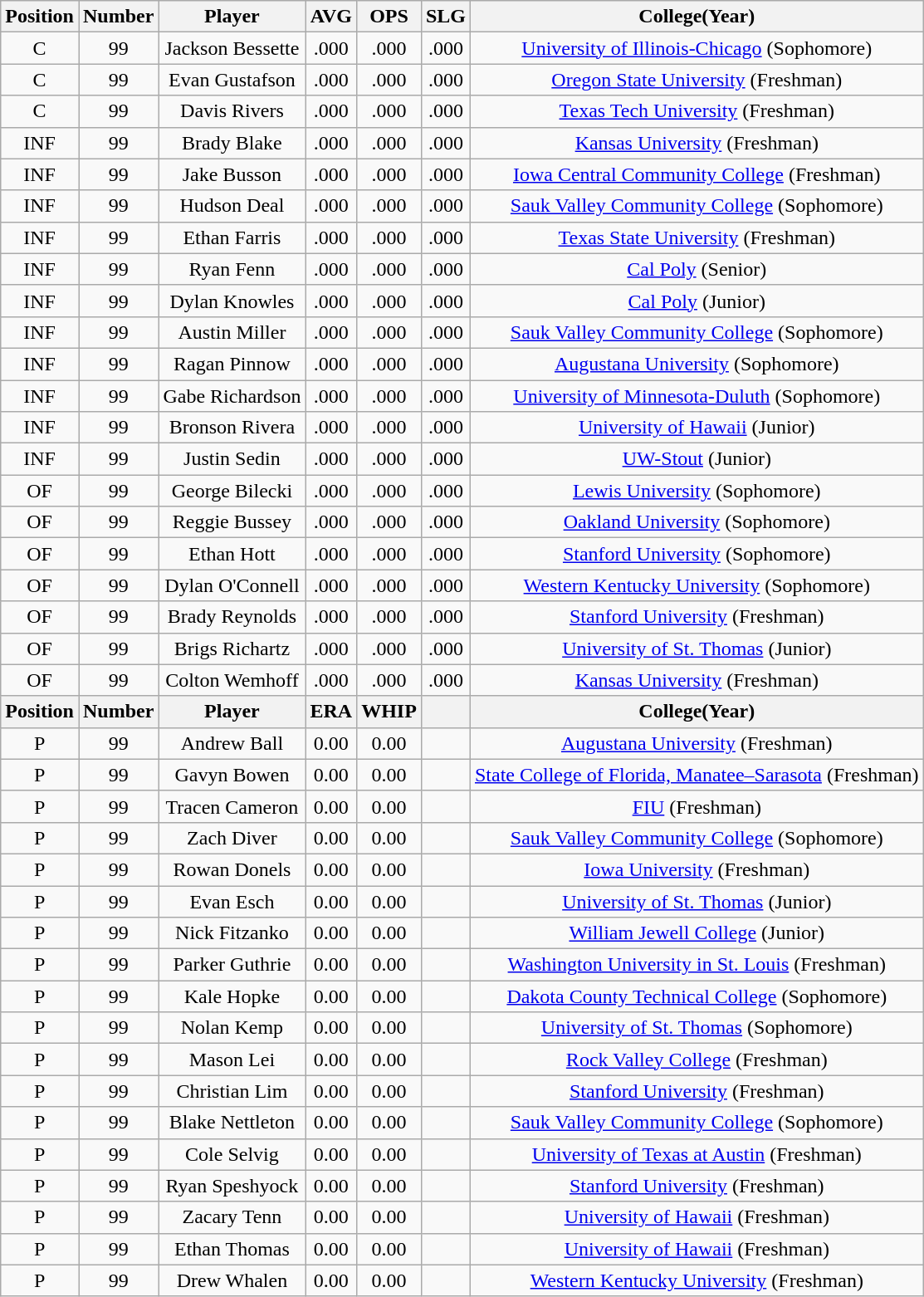<table class="wikitable" style="text-align:center">
<tr>
<th>Position</th>
<th>Number</th>
<th>Player</th>
<th>AVG</th>
<th>OPS</th>
<th>SLG</th>
<th>College(Year)</th>
</tr>
<tr>
<td>C</td>
<td>99</td>
<td>Jackson Bessette</td>
<td>.000</td>
<td>.000</td>
<td>.000</td>
<td><a href='#'>University of Illinois-Chicago</a> (Sophomore)</td>
</tr>
<tr>
<td>C</td>
<td>99</td>
<td>Evan Gustafson</td>
<td>.000</td>
<td>.000</td>
<td>.000</td>
<td><a href='#'>Oregon State University</a> (Freshman)</td>
</tr>
<tr>
<td>C</td>
<td>99</td>
<td>Davis Rivers</td>
<td>.000</td>
<td>.000</td>
<td>.000</td>
<td><a href='#'>Texas Tech University</a> (Freshman)</td>
</tr>
<tr>
<td>INF</td>
<td>99</td>
<td>Brady Blake</td>
<td>.000</td>
<td>.000</td>
<td>.000</td>
<td><a href='#'>Kansas University</a> (Freshman)</td>
</tr>
<tr>
<td>INF</td>
<td>99</td>
<td>Jake Busson</td>
<td>.000</td>
<td>.000</td>
<td>.000</td>
<td><a href='#'>Iowa Central Community College</a> (Freshman)</td>
</tr>
<tr>
<td>INF</td>
<td>99</td>
<td>Hudson Deal</td>
<td>.000</td>
<td>.000</td>
<td>.000</td>
<td><a href='#'>Sauk Valley Community College</a> (Sophomore)</td>
</tr>
<tr>
<td>INF</td>
<td>99</td>
<td>Ethan Farris</td>
<td>.000</td>
<td>.000</td>
<td>.000</td>
<td><a href='#'>Texas State University</a> (Freshman)</td>
</tr>
<tr>
<td>INF</td>
<td>99</td>
<td>Ryan Fenn</td>
<td>.000</td>
<td>.000</td>
<td>.000</td>
<td><a href='#'>Cal Poly</a> (Senior)</td>
</tr>
<tr>
<td>INF</td>
<td>99</td>
<td>Dylan Knowles</td>
<td>.000</td>
<td>.000</td>
<td>.000</td>
<td><a href='#'>Cal Poly</a> (Junior)</td>
</tr>
<tr>
<td>INF</td>
<td>99</td>
<td>Austin Miller</td>
<td>.000</td>
<td>.000</td>
<td>.000</td>
<td><a href='#'>Sauk Valley Community College</a> (Sophomore)</td>
</tr>
<tr>
<td>INF</td>
<td>99</td>
<td>Ragan Pinnow</td>
<td>.000</td>
<td>.000</td>
<td>.000</td>
<td><a href='#'>Augustana University</a> (Sophomore)</td>
</tr>
<tr>
<td>INF</td>
<td>99</td>
<td>Gabe Richardson</td>
<td>.000</td>
<td>.000</td>
<td>.000</td>
<td><a href='#'>University of Minnesota-Duluth</a> (Sophomore)</td>
</tr>
<tr>
<td>INF</td>
<td>99</td>
<td>Bronson Rivera</td>
<td>.000</td>
<td>.000</td>
<td>.000</td>
<td><a href='#'>University of Hawaii</a> (Junior)</td>
</tr>
<tr>
<td>INF</td>
<td>99</td>
<td>Justin Sedin</td>
<td>.000</td>
<td>.000</td>
<td>.000</td>
<td><a href='#'>UW-Stout</a> (Junior)</td>
</tr>
<tr>
<td>OF</td>
<td>99</td>
<td>George Bilecki</td>
<td>.000</td>
<td>.000</td>
<td>.000</td>
<td><a href='#'>Lewis University</a> (Sophomore)</td>
</tr>
<tr>
<td>OF</td>
<td>99</td>
<td>Reggie Bussey</td>
<td>.000</td>
<td>.000</td>
<td>.000</td>
<td><a href='#'>Oakland University</a> (Sophomore)</td>
</tr>
<tr>
<td>OF</td>
<td>99</td>
<td>Ethan Hott</td>
<td>.000</td>
<td>.000</td>
<td>.000</td>
<td><a href='#'>Stanford University</a> (Sophomore)</td>
</tr>
<tr>
<td>OF</td>
<td>99</td>
<td>Dylan O'Connell</td>
<td>.000</td>
<td>.000</td>
<td>.000</td>
<td><a href='#'>Western Kentucky University</a> (Sophomore)</td>
</tr>
<tr>
<td>OF</td>
<td>99</td>
<td>Brady Reynolds</td>
<td>.000</td>
<td>.000</td>
<td>.000</td>
<td><a href='#'>Stanford University</a> (Freshman)</td>
</tr>
<tr>
<td>OF</td>
<td>99</td>
<td>Brigs Richartz</td>
<td>.000</td>
<td>.000</td>
<td>.000</td>
<td><a href='#'>University of St. Thomas</a> (Junior)</td>
</tr>
<tr>
<td>OF</td>
<td>99</td>
<td>Colton Wemhoff</td>
<td>.000</td>
<td>.000</td>
<td>.000</td>
<td><a href='#'>Kansas University</a> (Freshman)</td>
</tr>
<tr>
<th>Position</th>
<th>Number</th>
<th>Player</th>
<th>ERA</th>
<th>WHIP</th>
<th></th>
<th>College(Year)</th>
</tr>
<tr>
<td>P</td>
<td>99</td>
<td>Andrew Ball</td>
<td>0.00</td>
<td>0.00</td>
<td></td>
<td><a href='#'>Augustana University</a> (Freshman)</td>
</tr>
<tr>
<td>P</td>
<td>99</td>
<td>Gavyn Bowen</td>
<td>0.00</td>
<td>0.00</td>
<td></td>
<td><a href='#'>State College of Florida, Manatee–Sarasota</a> (Freshman)</td>
</tr>
<tr>
<td>P</td>
<td>99</td>
<td>Tracen Cameron</td>
<td>0.00</td>
<td>0.00</td>
<td></td>
<td><a href='#'>FIU</a> (Freshman)</td>
</tr>
<tr>
<td>P</td>
<td>99</td>
<td>Zach Diver</td>
<td>0.00</td>
<td>0.00</td>
<td></td>
<td><a href='#'>Sauk Valley Community College</a> (Sophomore)</td>
</tr>
<tr>
<td>P</td>
<td>99</td>
<td>Rowan Donels</td>
<td>0.00</td>
<td>0.00</td>
<td></td>
<td><a href='#'>Iowa University</a> (Freshman)</td>
</tr>
<tr>
<td>P</td>
<td>99</td>
<td>Evan Esch</td>
<td>0.00</td>
<td>0.00</td>
<td></td>
<td><a href='#'>University of St. Thomas</a> (Junior)</td>
</tr>
<tr>
<td>P</td>
<td>99</td>
<td>Nick Fitzanko</td>
<td>0.00</td>
<td>0.00</td>
<td></td>
<td><a href='#'>William Jewell College</a> (Junior)</td>
</tr>
<tr>
<td>P</td>
<td>99</td>
<td>Parker Guthrie</td>
<td>0.00</td>
<td>0.00</td>
<td></td>
<td><a href='#'>Washington University in St. Louis</a> (Freshman)</td>
</tr>
<tr>
<td>P</td>
<td>99</td>
<td>Kale Hopke</td>
<td>0.00</td>
<td>0.00</td>
<td></td>
<td><a href='#'>Dakota County Technical College</a> (Sophomore)</td>
</tr>
<tr>
<td>P</td>
<td>99</td>
<td>Nolan Kemp</td>
<td>0.00</td>
<td>0.00</td>
<td></td>
<td><a href='#'>University of St. Thomas</a> (Sophomore)</td>
</tr>
<tr>
<td>P</td>
<td>99</td>
<td>Mason Lei</td>
<td>0.00</td>
<td>0.00</td>
<td></td>
<td><a href='#'>Rock Valley College</a> (Freshman)</td>
</tr>
<tr>
<td>P</td>
<td>99</td>
<td>Christian Lim</td>
<td>0.00</td>
<td>0.00</td>
<td></td>
<td><a href='#'>Stanford University</a> (Freshman)</td>
</tr>
<tr>
<td>P</td>
<td>99</td>
<td>Blake Nettleton</td>
<td>0.00</td>
<td>0.00</td>
<td></td>
<td><a href='#'>Sauk Valley Community College</a> (Sophomore)</td>
</tr>
<tr>
<td>P</td>
<td>99</td>
<td>Cole Selvig</td>
<td>0.00</td>
<td>0.00</td>
<td></td>
<td><a href='#'>University of Texas at Austin</a> (Freshman)</td>
</tr>
<tr>
<td>P</td>
<td>99</td>
<td>Ryan Speshyock</td>
<td>0.00</td>
<td>0.00</td>
<td></td>
<td><a href='#'>Stanford University</a> (Freshman)</td>
</tr>
<tr>
<td>P</td>
<td>99</td>
<td>Zacary Tenn</td>
<td>0.00</td>
<td>0.00</td>
<td></td>
<td><a href='#'>University of Hawaii</a> (Freshman)</td>
</tr>
<tr>
<td>P</td>
<td>99</td>
<td>Ethan Thomas</td>
<td>0.00</td>
<td>0.00</td>
<td></td>
<td><a href='#'>University of Hawaii</a> (Freshman)</td>
</tr>
<tr>
<td>P</td>
<td>99</td>
<td>Drew Whalen</td>
<td>0.00</td>
<td>0.00</td>
<td></td>
<td><a href='#'>Western Kentucky University</a> (Freshman)</td>
</tr>
</table>
